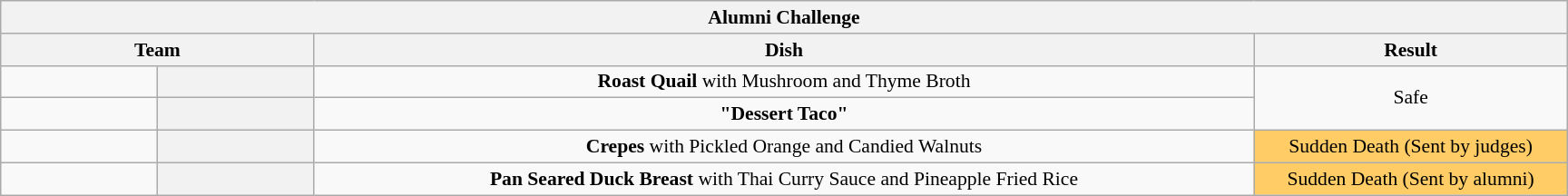<table class="wikitable plainrowheaders" style="margin: 1em auto; text-align:center; font-size:90%; width:80em;">
<tr>
<th colspan="4" >Alumni Challenge</th>
</tr>
<tr>
<th style="width:20%;" colspan="2">Team</th>
<th style="width:60%;">Dish</th>
<th style="width:20%;">Result</th>
</tr>
<tr>
<td></td>
<th style="text-align:centre"></th>
<td><strong>Roast Quail</strong> with Mushroom and Thyme Broth</td>
<td rowspan="2">Safe</td>
</tr>
<tr>
<td></td>
<th style="text-align:centre"></th>
<td><strong>"Dessert Taco"</strong></td>
</tr>
<tr>
<td></td>
<th style="text-align:centre"></th>
<td><strong>Crepes</strong> with Pickled Orange and Candied Walnuts</td>
<td bgcolor="FFCC66">Sudden Death (Sent by judges)</td>
</tr>
<tr>
<td></td>
<th style="text-align:centre"></th>
<td><strong>Pan Seared Duck Breast</strong> with Thai Curry Sauce and Pineapple Fried Rice</td>
<td bgcolor="FFCC66">Sudden Death (Sent by alumni)</td>
</tr>
</table>
